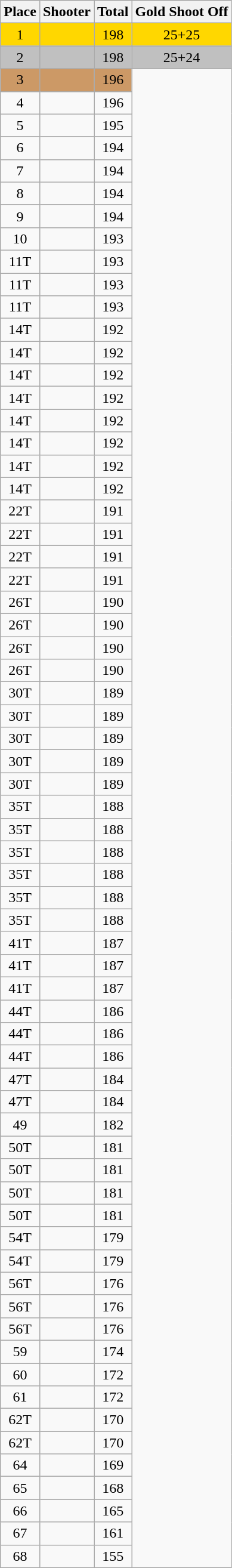<table class=wikitable style="text-align:center">
<tr>
<th>Place</th>
<th>Shooter</th>
<th>Total</th>
<th>Gold Shoot Off</th>
</tr>
<tr align=center bgcolor=gold>
<td>1</td>
<td align=left></td>
<td>198</td>
<td>25+25</td>
</tr>
<tr align=center bgcolor=silver>
<td>2</td>
<td align=left></td>
<td>198</td>
<td>25+24</td>
</tr>
<tr align=center bgcolor=cc9966>
<td>3</td>
<td align=left></td>
<td>196</td>
</tr>
<tr>
<td>4</td>
<td align=left></td>
<td>196</td>
</tr>
<tr>
<td>5</td>
<td align=left></td>
<td>195</td>
</tr>
<tr>
<td>6</td>
<td align=left></td>
<td>194</td>
</tr>
<tr>
<td>7</td>
<td align=left></td>
<td>194</td>
</tr>
<tr>
<td>8</td>
<td align=left></td>
<td>194</td>
</tr>
<tr>
<td>9</td>
<td align=left></td>
<td>194</td>
</tr>
<tr>
<td>10</td>
<td align=left></td>
<td>193</td>
</tr>
<tr>
<td>11T</td>
<td align=left></td>
<td>193</td>
</tr>
<tr>
<td>11T</td>
<td align=left></td>
<td>193</td>
</tr>
<tr>
<td>11T</td>
<td align=left></td>
<td>193</td>
</tr>
<tr>
<td>14T</td>
<td align=left></td>
<td>192</td>
</tr>
<tr>
<td>14T</td>
<td align=left></td>
<td>192</td>
</tr>
<tr>
<td>14T</td>
<td align=left></td>
<td>192</td>
</tr>
<tr>
<td>14T</td>
<td align=left></td>
<td>192</td>
</tr>
<tr>
<td>14T</td>
<td align=left></td>
<td>192</td>
</tr>
<tr>
<td>14T</td>
<td align=left></td>
<td>192</td>
</tr>
<tr>
<td>14T</td>
<td align=left></td>
<td>192</td>
</tr>
<tr>
<td>14T</td>
<td align=left></td>
<td>192</td>
</tr>
<tr>
<td>22T</td>
<td align=left></td>
<td>191</td>
</tr>
<tr>
<td>22T</td>
<td align=left></td>
<td>191</td>
</tr>
<tr>
<td>22T</td>
<td align=left></td>
<td>191</td>
</tr>
<tr>
<td>22T</td>
<td align=left></td>
<td>191</td>
</tr>
<tr>
<td>26T</td>
<td align=left></td>
<td>190</td>
</tr>
<tr>
<td>26T</td>
<td align=left></td>
<td>190</td>
</tr>
<tr>
<td>26T</td>
<td align=left></td>
<td>190</td>
</tr>
<tr>
<td>26T</td>
<td align=left></td>
<td>190</td>
</tr>
<tr>
<td>30T</td>
<td align=left></td>
<td>189</td>
</tr>
<tr>
<td>30T</td>
<td align=left></td>
<td>189</td>
</tr>
<tr>
<td>30T</td>
<td align=left></td>
<td>189</td>
</tr>
<tr>
<td>30T</td>
<td align=left></td>
<td>189</td>
</tr>
<tr>
<td>30T</td>
<td align=left></td>
<td>189</td>
</tr>
<tr>
<td>35T</td>
<td align=left></td>
<td>188</td>
</tr>
<tr>
<td>35T</td>
<td align=left></td>
<td>188</td>
</tr>
<tr>
<td>35T</td>
<td align=left></td>
<td>188</td>
</tr>
<tr>
<td>35T</td>
<td align=left></td>
<td>188</td>
</tr>
<tr>
<td>35T</td>
<td align=left></td>
<td>188</td>
</tr>
<tr>
<td>35T</td>
<td align=left></td>
<td>188</td>
</tr>
<tr>
<td>41T</td>
<td align=left></td>
<td>187</td>
</tr>
<tr>
<td>41T</td>
<td align=left></td>
<td>187</td>
</tr>
<tr>
<td>41T</td>
<td align=left></td>
<td>187</td>
</tr>
<tr>
<td>44T</td>
<td align=left></td>
<td>186</td>
</tr>
<tr>
<td>44T</td>
<td align=left></td>
<td>186</td>
</tr>
<tr>
<td>44T</td>
<td align=left></td>
<td>186</td>
</tr>
<tr>
<td>47T</td>
<td align=left></td>
<td>184</td>
</tr>
<tr>
<td>47T</td>
<td align=left></td>
<td>184</td>
</tr>
<tr>
<td>49</td>
<td align=left></td>
<td>182</td>
</tr>
<tr>
<td>50T</td>
<td align=left></td>
<td>181</td>
</tr>
<tr>
<td>50T</td>
<td align=left></td>
<td>181</td>
</tr>
<tr>
<td>50T</td>
<td align=left></td>
<td>181</td>
</tr>
<tr>
<td>50T</td>
<td align=left></td>
<td>181</td>
</tr>
<tr>
<td>54T</td>
<td align=left></td>
<td>179</td>
</tr>
<tr>
<td>54T</td>
<td align=left></td>
<td>179</td>
</tr>
<tr>
<td>56T</td>
<td align=left></td>
<td>176</td>
</tr>
<tr>
<td>56T</td>
<td align=left></td>
<td>176</td>
</tr>
<tr>
<td>56T</td>
<td align=left></td>
<td>176</td>
</tr>
<tr>
<td>59</td>
<td align=left></td>
<td>174</td>
</tr>
<tr>
<td>60</td>
<td align=left></td>
<td>172</td>
</tr>
<tr>
<td>61</td>
<td align=left></td>
<td>172</td>
</tr>
<tr>
<td>62T</td>
<td align=left></td>
<td>170</td>
</tr>
<tr>
<td>62T</td>
<td align=left></td>
<td>170</td>
</tr>
<tr>
<td>64</td>
<td align=left></td>
<td>169</td>
</tr>
<tr>
<td>65</td>
<td align=left></td>
<td>168</td>
</tr>
<tr>
<td>66</td>
<td align=left></td>
<td>165</td>
</tr>
<tr>
<td>67</td>
<td align=left></td>
<td>161</td>
</tr>
<tr>
<td>68</td>
<td align=left></td>
<td>155</td>
</tr>
</table>
